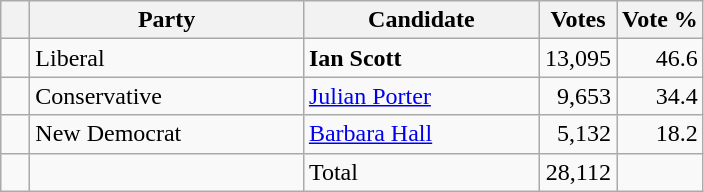<table class="wikitable">
<tr>
<th></th>
<th scope="col" width="175">Party</th>
<th scope="col" width="150">Candidate</th>
<th>Votes</th>
<th>Vote %</th>
</tr>
<tr>
<td>   </td>
<td>Liberal</td>
<td><strong>Ian Scott</strong></td>
<td align=right>13,095</td>
<td align=right>46.6</td>
</tr>
<tr |>
<td>   </td>
<td>Conservative</td>
<td><a href='#'>Julian Porter</a></td>
<td align=right>9,653</td>
<td align=right>34.4</td>
</tr>
<tr |>
<td>   </td>
<td>New Democrat</td>
<td><a href='#'>Barbara Hall</a></td>
<td align=right>5,132</td>
<td align=right>18.2<br></td>
</tr>
<tr |>
<td></td>
<td></td>
<td>Total</td>
<td align=right>28,112</td>
<td></td>
</tr>
</table>
